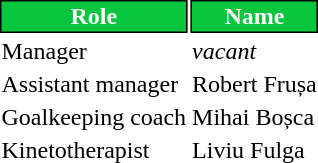<table class="toccolours">
<tr>
<th style="background:#07c53d;color:#FFFFFF;border:1px solid #000000;">Role</th>
<th style="background:#07c53d;color:#FFFFFF;border:1px solid #000000;">Name</th>
</tr>
<tr>
<td>Manager</td>
<td> <em>vacant</em></td>
</tr>
<tr>
<td>Assistant manager</td>
<td> Robert Frușa</td>
</tr>
<tr>
<td>Goalkeeping coach</td>
<td> Mihai Boșca</td>
</tr>
<tr>
<td>Kinetotherapist</td>
<td> Liviu Fulga</td>
</tr>
</table>
